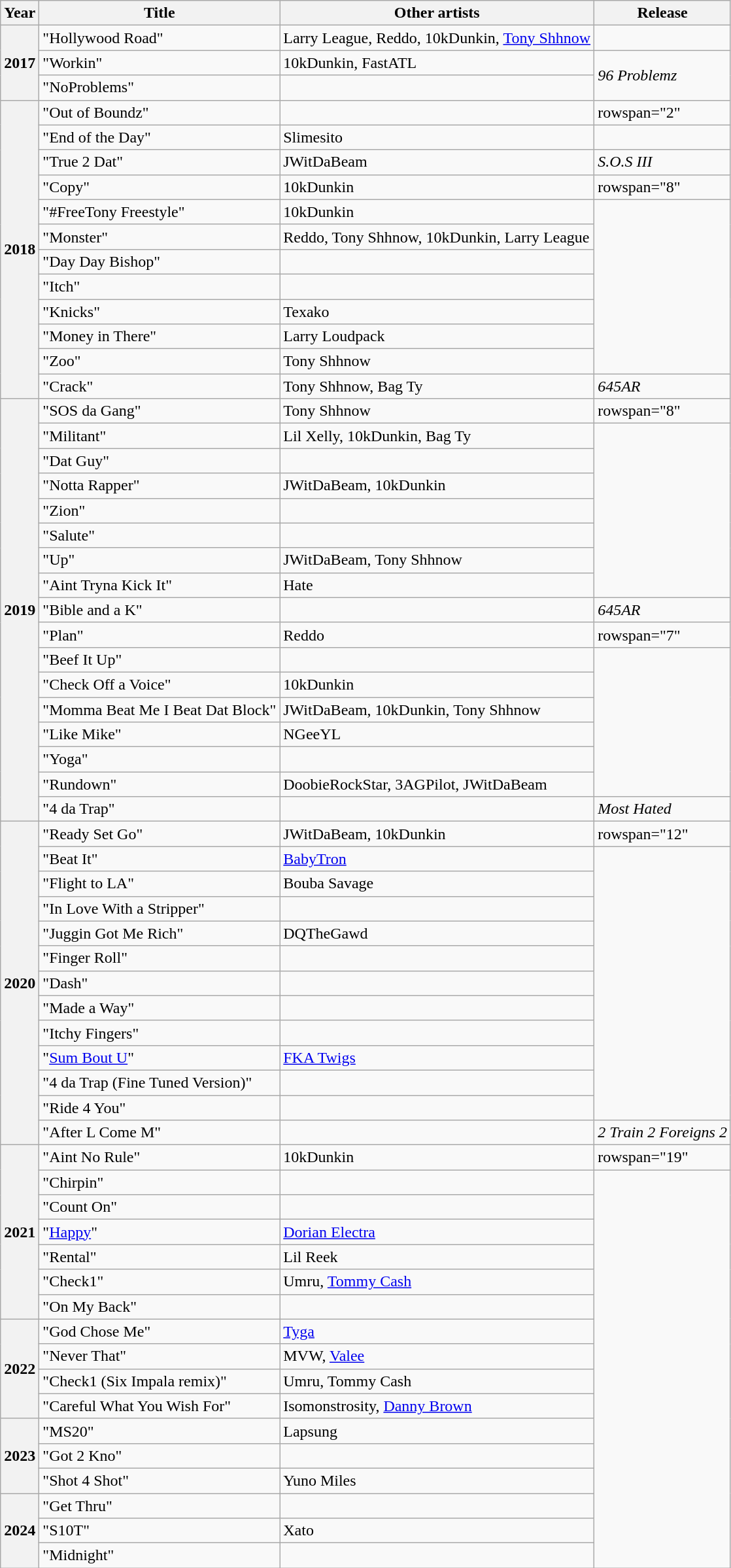<table class="wikitable plainrowheaders">
<tr>
<th scope="col">Year</th>
<th scope="col">Title</th>
<th scope="col">Other artists</th>
<th scope="col">Release</th>
</tr>
<tr>
<th scope="row" rowspan="3">2017</th>
<td>"Hollywood Road"</td>
<td>Larry League, Reddo, 10kDunkin, <a href='#'>Tony Shhnow</a></td>
<td></td>
</tr>
<tr>
<td>"Workin"</td>
<td>10kDunkin, FastATL</td>
<td rowspan="2"><em>96 Problemz</em></td>
</tr>
<tr>
<td>"NoProblems"</td>
<td></td>
</tr>
<tr>
<th scope="row" rowspan="12">2018</th>
<td>"Out of Boundz"</td>
<td></td>
<td>rowspan="2" </td>
</tr>
<tr>
<td>"End of the Day"</td>
<td>Slimesito</td>
</tr>
<tr>
<td>"True 2 Dat"</td>
<td>JWitDaBeam</td>
<td><em>S.O.S III</em></td>
</tr>
<tr>
<td>"Copy"</td>
<td>10kDunkin</td>
<td>rowspan="8" </td>
</tr>
<tr>
<td>"#FreeTony Freestyle"</td>
<td>10kDunkin</td>
</tr>
<tr>
<td>"Monster"</td>
<td>Reddo, Tony Shhnow, 10kDunkin, Larry League</td>
</tr>
<tr>
<td>"Day Day Bishop"</td>
<td></td>
</tr>
<tr>
<td>"Itch"</td>
<td></td>
</tr>
<tr>
<td>"Knicks"</td>
<td>Texako</td>
</tr>
<tr>
<td>"Money in There"</td>
<td>Larry Loudpack</td>
</tr>
<tr>
<td>"Zoo"</td>
<td>Tony Shhnow</td>
</tr>
<tr>
<td>"Crack"</td>
<td>Tony Shhnow, Bag Ty</td>
<td><em>645AR</em></td>
</tr>
<tr>
<th scope="row" rowspan="17">2019</th>
<td>"SOS da Gang"</td>
<td>Tony Shhnow</td>
<td>rowspan="8" </td>
</tr>
<tr>
<td>"Militant"</td>
<td>Lil Xelly, 10kDunkin, Bag Ty</td>
</tr>
<tr>
<td>"Dat Guy"</td>
<td></td>
</tr>
<tr>
<td>"Notta Rapper"</td>
<td>JWitDaBeam, 10kDunkin</td>
</tr>
<tr>
<td>"Zion"</td>
<td></td>
</tr>
<tr>
<td>"Salute"</td>
<td></td>
</tr>
<tr>
<td>"Up"</td>
<td>JWitDaBeam, Tony Shhnow</td>
</tr>
<tr>
<td>"Aint Tryna Kick It"</td>
<td>Hate</td>
</tr>
<tr>
<td>"Bible and a K"</td>
<td></td>
<td><em>645AR</em></td>
</tr>
<tr>
<td>"Plan"</td>
<td>Reddo</td>
<td>rowspan="7" </td>
</tr>
<tr>
<td>"Beef It Up"</td>
<td></td>
</tr>
<tr>
<td>"Check Off a Voice"</td>
<td>10kDunkin</td>
</tr>
<tr>
<td>"Momma Beat Me I Beat Dat Block"</td>
<td>JWitDaBeam, 10kDunkin, Tony Shhnow</td>
</tr>
<tr>
<td>"Like Mike"</td>
<td>NGeeYL</td>
</tr>
<tr>
<td>"Yoga"</td>
<td></td>
</tr>
<tr>
<td>"Rundown"</td>
<td>DoobieRockStar, 3AGPilot, JWitDaBeam</td>
</tr>
<tr>
<td>"4 da Trap"</td>
<td></td>
<td><em>Most Hated</em></td>
</tr>
<tr>
<th scope="row" rowspan="13">2020</th>
<td>"Ready Set Go"</td>
<td>JWitDaBeam, 10kDunkin</td>
<td>rowspan="12" </td>
</tr>
<tr>
<td>"Beat It"</td>
<td><a href='#'>BabyTron</a></td>
</tr>
<tr>
<td>"Flight to LA"</td>
<td>Bouba Savage</td>
</tr>
<tr>
<td>"In Love With a Stripper"</td>
<td></td>
</tr>
<tr>
<td>"Juggin Got Me Rich"</td>
<td>DQTheGawd</td>
</tr>
<tr>
<td>"Finger Roll"</td>
<td></td>
</tr>
<tr>
<td>"Dash"</td>
<td></td>
</tr>
<tr>
<td>"Made a Way"</td>
<td></td>
</tr>
<tr>
<td>"Itchy Fingers"</td>
<td></td>
</tr>
<tr>
<td>"<a href='#'>Sum Bout U</a>"</td>
<td><a href='#'>FKA Twigs</a></td>
</tr>
<tr>
<td>"4 da Trap (Fine Tuned Version)"</td>
<td></td>
</tr>
<tr>
<td>"Ride 4 You"</td>
<td></td>
</tr>
<tr>
<td>"After L Come M"</td>
<td></td>
<td><em>2 Train 2 Foreigns 2</em></td>
</tr>
<tr>
<th scope="row" rowspan="7">2021</th>
<td>"Aint No Rule"</td>
<td>10kDunkin</td>
<td>rowspan="19" </td>
</tr>
<tr>
<td>"Chirpin"</td>
<td></td>
</tr>
<tr>
<td>"Count On"</td>
<td></td>
</tr>
<tr>
<td>"<a href='#'>Happy</a>"</td>
<td><a href='#'>Dorian Electra</a></td>
</tr>
<tr>
<td>"Rental"</td>
<td>Lil Reek</td>
</tr>
<tr>
<td>"Check1"</td>
<td>Umru, <a href='#'>Tommy Cash</a></td>
</tr>
<tr>
<td>"On My Back"</td>
<td></td>
</tr>
<tr>
<th scope="row" rowspan="4">2022</th>
<td>"God Chose Me"</td>
<td><a href='#'>Tyga</a></td>
</tr>
<tr>
<td>"Never That"</td>
<td>MVW, <a href='#'>Valee</a></td>
</tr>
<tr>
<td>"Check1 (Six Impala remix)"</td>
<td>Umru, Tommy Cash</td>
</tr>
<tr>
<td>"Careful What You Wish For"</td>
<td>Isomonstrosity, <a href='#'>Danny Brown</a></td>
</tr>
<tr>
<th scope="row" rowspan="3">2023</th>
<td>"MS20"</td>
<td>Lapsung</td>
</tr>
<tr>
<td>"Got 2 Kno"</td>
<td></td>
</tr>
<tr>
<td>"Shot 4 Shot"</td>
<td>Yuno Miles</td>
</tr>
<tr>
<th scope="row" rowspan="3">2024</th>
<td>"Get Thru"</td>
<td></td>
</tr>
<tr>
<td>"S10T"</td>
<td>Xato</td>
</tr>
<tr>
<td>"Midnight"</td>
<td></td>
</tr>
</table>
